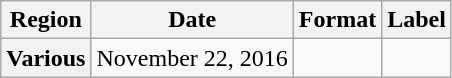<table class="wikitable plainrowheaders">
<tr>
<th scope="col">Region</th>
<th scope="col">Date</th>
<th scope="col">Format</th>
<th scope="col">Label</th>
</tr>
<tr>
<th scope="row">Various</th>
<td>November 22, 2016</td>
<td></td>
<td></td>
</tr>
</table>
